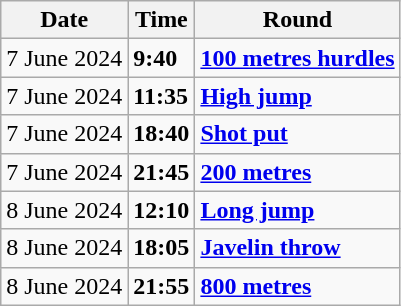<table class="wikitable">
<tr>
<th>Date</th>
<th>Time</th>
<th>Round</th>
</tr>
<tr>
<td>7 June 2024</td>
<td><strong>9:40</strong></td>
<td><strong><a href='#'>100 metres hurdles</a></strong></td>
</tr>
<tr>
<td>7 June 2024</td>
<td><strong>11:35</strong></td>
<td><strong><a href='#'>High jump</a></strong></td>
</tr>
<tr>
<td>7 June 2024</td>
<td><strong>18:40</strong></td>
<td><strong><a href='#'>Shot put</a></strong></td>
</tr>
<tr>
<td>7 June 2024</td>
<td><strong>21:45</strong></td>
<td><strong><a href='#'>200 metres</a></strong></td>
</tr>
<tr>
<td>8 June 2024</td>
<td><strong>12:10</strong></td>
<td><strong><a href='#'>Long jump</a></strong></td>
</tr>
<tr>
<td>8 June 2024</td>
<td><strong>18:05</strong></td>
<td><strong><a href='#'>Javelin throw</a></strong></td>
</tr>
<tr>
<td>8 June 2024</td>
<td><strong>21:55</strong></td>
<td><strong><a href='#'>800 metres</a></strong></td>
</tr>
</table>
